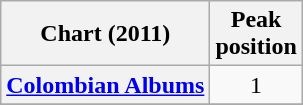<table class="wikitable sortable plainrowheaders">
<tr>
<th>Chart (2011)</th>
<th>Peak<br>position</th>
</tr>
<tr>
<th scope="row"><a href='#'>Colombian Albums</a></th>
<td style="text-align:center;">1</td>
</tr>
<tr>
</tr>
</table>
